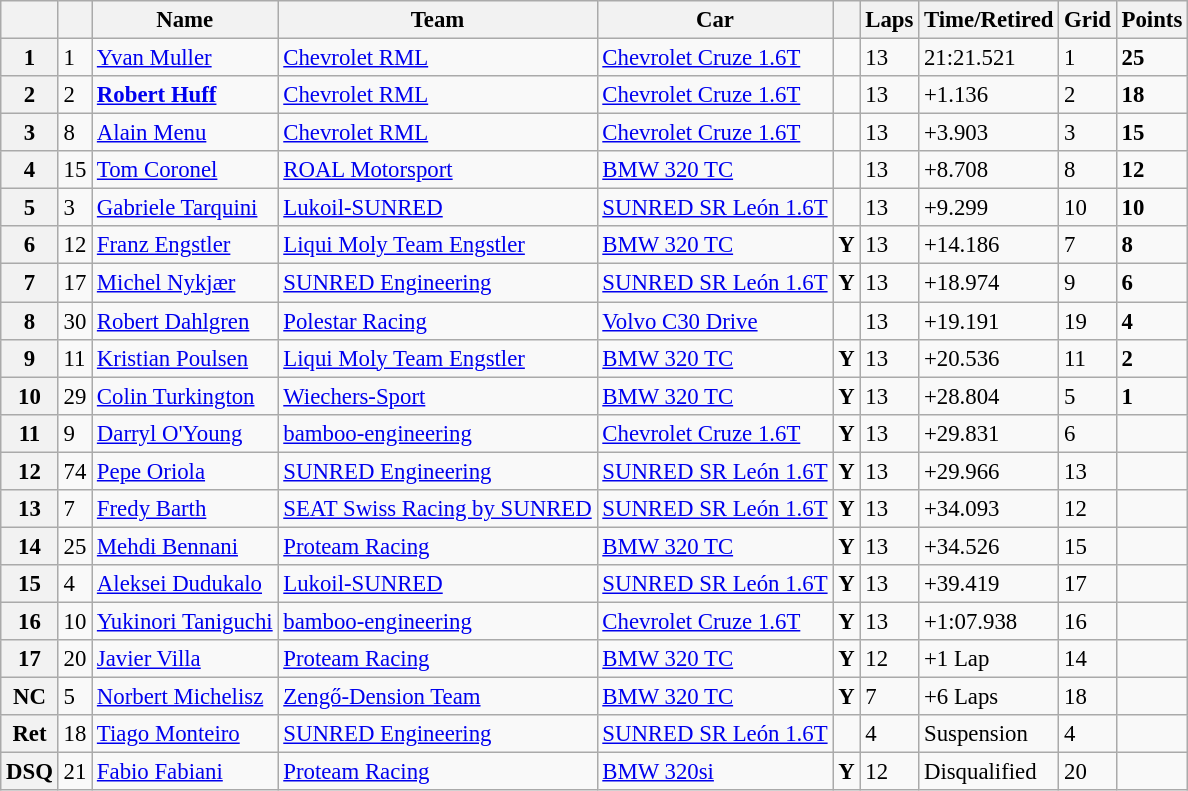<table class="wikitable sortable" style="font-size: 95%;">
<tr>
<th></th>
<th></th>
<th>Name</th>
<th>Team</th>
<th>Car</th>
<th></th>
<th>Laps</th>
<th>Time/Retired</th>
<th>Grid</th>
<th>Points</th>
</tr>
<tr>
<th>1</th>
<td>1</td>
<td> <a href='#'>Yvan Muller</a></td>
<td><a href='#'>Chevrolet RML</a></td>
<td><a href='#'>Chevrolet Cruze 1.6T</a></td>
<td></td>
<td>13</td>
<td>21:21.521</td>
<td>1</td>
<td><strong>25</strong></td>
</tr>
<tr>
<th>2</th>
<td>2</td>
<td> <strong><a href='#'>Robert Huff</a></strong></td>
<td><a href='#'>Chevrolet RML</a></td>
<td><a href='#'>Chevrolet Cruze 1.6T</a></td>
<td></td>
<td>13</td>
<td>+1.136</td>
<td>2</td>
<td><strong>18</strong></td>
</tr>
<tr>
<th>3</th>
<td>8</td>
<td> <a href='#'>Alain Menu</a></td>
<td><a href='#'>Chevrolet RML</a></td>
<td><a href='#'>Chevrolet Cruze 1.6T</a></td>
<td></td>
<td>13</td>
<td>+3.903</td>
<td>3</td>
<td><strong>15</strong></td>
</tr>
<tr>
<th>4</th>
<td>15</td>
<td> <a href='#'>Tom Coronel</a></td>
<td><a href='#'>ROAL Motorsport</a></td>
<td><a href='#'>BMW 320 TC</a></td>
<td></td>
<td>13</td>
<td>+8.708</td>
<td>8</td>
<td><strong>12</strong></td>
</tr>
<tr>
<th>5</th>
<td>3</td>
<td> <a href='#'>Gabriele Tarquini</a></td>
<td><a href='#'>Lukoil-SUNRED</a></td>
<td><a href='#'>SUNRED SR León 1.6T</a></td>
<td></td>
<td>13</td>
<td>+9.299</td>
<td>10</td>
<td><strong>10</strong></td>
</tr>
<tr>
<th>6</th>
<td>12</td>
<td> <a href='#'>Franz Engstler</a></td>
<td><a href='#'>Liqui Moly Team Engstler</a></td>
<td><a href='#'>BMW 320 TC</a></td>
<td align=center><strong><span>Y</span></strong></td>
<td>13</td>
<td>+14.186</td>
<td>7</td>
<td><strong>8</strong></td>
</tr>
<tr>
<th>7</th>
<td>17</td>
<td> <a href='#'>Michel Nykjær</a></td>
<td><a href='#'>SUNRED Engineering</a></td>
<td><a href='#'>SUNRED SR León 1.6T</a></td>
<td align=center><strong><span>Y</span></strong></td>
<td>13</td>
<td>+18.974</td>
<td>9</td>
<td><strong>6</strong></td>
</tr>
<tr>
<th>8</th>
<td>30</td>
<td> <a href='#'>Robert Dahlgren</a></td>
<td><a href='#'>Polestar Racing</a></td>
<td><a href='#'>Volvo C30 Drive</a></td>
<td></td>
<td>13</td>
<td>+19.191</td>
<td>19</td>
<td><strong>4</strong></td>
</tr>
<tr>
<th>9</th>
<td>11</td>
<td> <a href='#'>Kristian Poulsen</a></td>
<td><a href='#'>Liqui Moly Team Engstler</a></td>
<td><a href='#'>BMW 320 TC</a></td>
<td align=center><strong><span>Y</span></strong></td>
<td>13</td>
<td>+20.536</td>
<td>11</td>
<td><strong>2</strong></td>
</tr>
<tr>
<th>10</th>
<td>29</td>
<td> <a href='#'>Colin Turkington</a></td>
<td><a href='#'>Wiechers-Sport</a></td>
<td><a href='#'>BMW 320 TC</a></td>
<td align=center><strong><span>Y</span></strong></td>
<td>13</td>
<td>+28.804</td>
<td>5</td>
<td><strong>1</strong></td>
</tr>
<tr>
<th>11</th>
<td>9</td>
<td> <a href='#'>Darryl O'Young</a></td>
<td><a href='#'>bamboo-engineering</a></td>
<td><a href='#'>Chevrolet Cruze 1.6T</a></td>
<td align=center><strong><span>Y</span></strong></td>
<td>13</td>
<td>+29.831</td>
<td>6</td>
<td></td>
</tr>
<tr>
<th>12</th>
<td>74</td>
<td> <a href='#'>Pepe Oriola</a></td>
<td><a href='#'>SUNRED Engineering</a></td>
<td><a href='#'>SUNRED SR León 1.6T</a></td>
<td align=center><strong><span>Y</span></strong></td>
<td>13</td>
<td>+29.966</td>
<td>13</td>
<td></td>
</tr>
<tr>
<th>13</th>
<td>7</td>
<td> <a href='#'>Fredy Barth</a></td>
<td><a href='#'>SEAT Swiss Racing by SUNRED</a></td>
<td><a href='#'>SUNRED SR León 1.6T</a></td>
<td align=center><strong><span>Y</span></strong></td>
<td>13</td>
<td>+34.093</td>
<td>12</td>
<td></td>
</tr>
<tr>
<th>14</th>
<td>25</td>
<td> <a href='#'>Mehdi Bennani</a></td>
<td><a href='#'>Proteam Racing</a></td>
<td><a href='#'>BMW 320 TC</a></td>
<td align=center><strong><span>Y</span></strong></td>
<td>13</td>
<td>+34.526</td>
<td>15</td>
<td></td>
</tr>
<tr>
<th>15</th>
<td>4</td>
<td> <a href='#'>Aleksei Dudukalo</a></td>
<td><a href='#'>Lukoil-SUNRED</a></td>
<td><a href='#'>SUNRED SR León 1.6T</a></td>
<td align=center><strong><span>Y</span></strong></td>
<td>13</td>
<td>+39.419</td>
<td>17</td>
<td></td>
</tr>
<tr>
<th>16</th>
<td>10</td>
<td> <a href='#'>Yukinori Taniguchi</a></td>
<td><a href='#'>bamboo-engineering</a></td>
<td><a href='#'>Chevrolet Cruze 1.6T</a></td>
<td align=center><strong><span>Y</span></strong></td>
<td>13</td>
<td>+1:07.938</td>
<td>16</td>
<td></td>
</tr>
<tr>
<th>17</th>
<td>20</td>
<td> <a href='#'>Javier Villa</a></td>
<td><a href='#'>Proteam Racing</a></td>
<td><a href='#'>BMW 320 TC</a></td>
<td align=center><strong><span>Y</span></strong></td>
<td>12</td>
<td>+1 Lap</td>
<td>14</td>
<td></td>
</tr>
<tr>
<th>NC</th>
<td>5</td>
<td> <a href='#'>Norbert Michelisz</a></td>
<td><a href='#'>Zengő-Dension Team</a></td>
<td><a href='#'>BMW 320 TC</a></td>
<td align=center><strong><span>Y</span></strong></td>
<td>7</td>
<td>+6 Laps</td>
<td>18</td>
<td></td>
</tr>
<tr>
<th>Ret</th>
<td>18</td>
<td> <a href='#'>Tiago Monteiro</a></td>
<td><a href='#'>SUNRED Engineering</a></td>
<td><a href='#'>SUNRED SR León 1.6T</a></td>
<td></td>
<td>4</td>
<td>Suspension</td>
<td>4</td>
<td></td>
</tr>
<tr>
<th>DSQ</th>
<td>21</td>
<td> <a href='#'>Fabio Fabiani</a></td>
<td><a href='#'>Proteam Racing</a></td>
<td><a href='#'>BMW 320si</a></td>
<td align=center><strong><span>Y</span></strong></td>
<td>12</td>
<td>Disqualified</td>
<td>20</td>
<td></td>
</tr>
</table>
